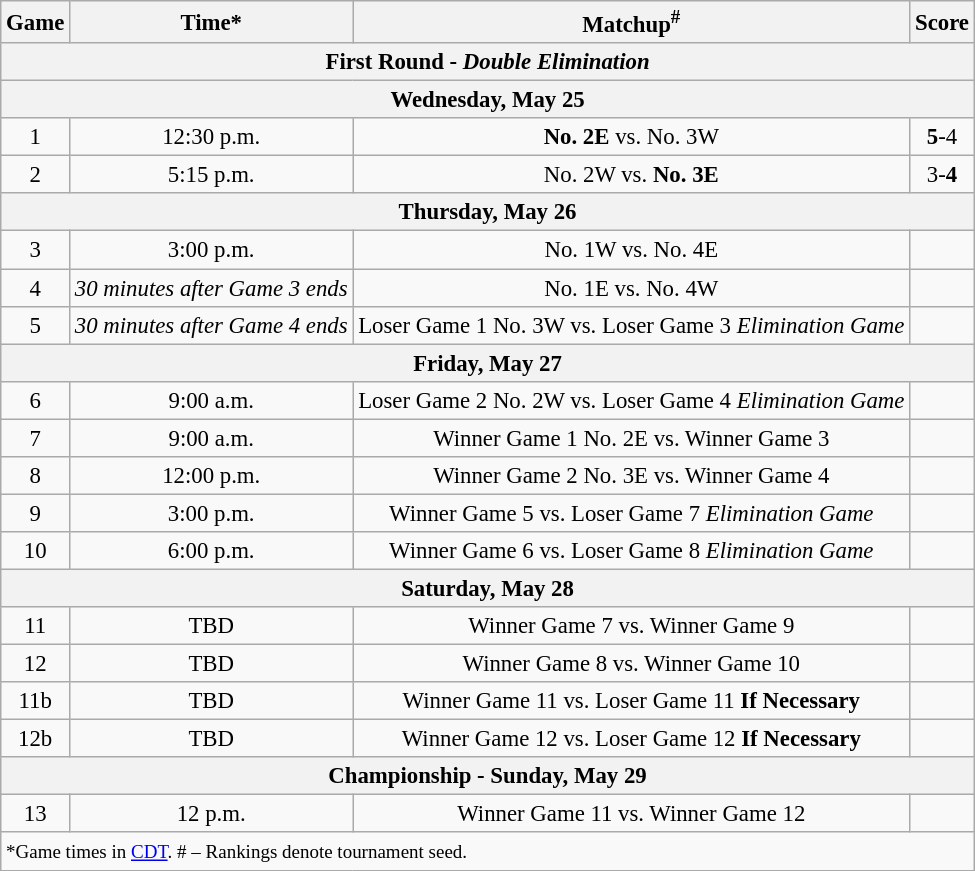<table class="wikitable" style="font-size: 95%">
<tr align="center">
<th>Game</th>
<th>Time*</th>
<th>Matchup<sup>#</sup></th>
<th>Score</th>
</tr>
<tr>
<th colspan=5>First Round - <em>Double Elimination</em> </th>
</tr>
<tr>
<th colspan=5>Wednesday, May 25 </th>
</tr>
<tr>
<td style="text-align:center;">1</td>
<td style="text-align:center;">12:30 p.m.</td>
<td style="text-align:center;"><strong>No. 2E </strong> vs. No. 3W </td>
<td style="text-align:center;"><strong>5</strong>-4</td>
</tr>
<tr>
<td style="text-align:center;">2</td>
<td style="text-align:center;">5:15 p.m.</td>
<td style="text-align:center;">No. 2W  vs. <strong>No. 3E </strong></td>
<td style="text-align:center;">3-<strong>4</strong></td>
</tr>
<tr>
<th colspan=5>Thursday, May 26 </th>
</tr>
<tr>
<td style="text-align:center;">3</td>
<td style="text-align:center;">3:00 p.m.</td>
<td style="text-align:center;">No. 1W  vs. No. 4E </td>
<td style="text-align:center;"></td>
</tr>
<tr>
<td style="text-align:center;">4</td>
<td style="text-align:center;"><em>30 minutes after Game 3 ends</em></td>
<td style="text-align:center;">No. 1E  vs. No. 4W </td>
<td style="text-align:center;"></td>
</tr>
<tr>
<td style="text-align:center;">5</td>
<td style="text-align:center;"><em>30 minutes after Game 4 ends</em></td>
<td style="text-align:center;">Loser Game 1 No. 3W  vs. Loser Game 3 <em>Elimination Game</em></td>
<td style="text-align:center;"></td>
</tr>
<tr>
<th colspan=5>Friday, May 27</th>
</tr>
<tr>
<td style="text-align:center;">6</td>
<td style="text-align:center;">9:00 a.m.</td>
<td style="text-align:center;">Loser Game 2 No. 2W  vs. Loser Game 4 <em>Elimination Game</em></td>
<td style="text-align:center;"></td>
</tr>
<tr>
<td style="text-align:center;">7</td>
<td style="text-align:center;">9:00 a.m.</td>
<td style="text-align:center;">Winner Game 1 No. 2E  vs. Winner Game 3</td>
<td style="text-align:center;"></td>
</tr>
<tr>
<td style="text-align:center;">8</td>
<td style="text-align:center;">12:00 p.m.</td>
<td style="text-align:center;">Winner Game 2 No. 3E  vs. Winner Game 4</td>
<td style="text-align:center;"></td>
</tr>
<tr>
<td style="text-align:center;">9</td>
<td style="text-align:center;">3:00 p.m.</td>
<td style="text-align:center;">Winner Game 5 vs. Loser Game 7 <em>Elimination Game</em></td>
<td style="text-align:center;"></td>
</tr>
<tr>
<td style="text-align:center;">10</td>
<td style="text-align:center;">6:00 p.m.</td>
<td style="text-align:center;">Winner Game 6 vs. Loser Game 8 <em>Elimination Game</em></td>
<td style="text-align:center;"></td>
</tr>
<tr>
<th colspan=5>Saturday, May 28</th>
</tr>
<tr>
<td style="text-align:center;">11</td>
<td style="text-align:center;">TBD</td>
<td style="text-align:center;">Winner Game 7 vs. Winner Game 9</td>
<td style="text-align:center;"></td>
</tr>
<tr>
<td style="text-align:center;">12</td>
<td style="text-align:center;">TBD</td>
<td style="text-align:center;">Winner Game 8 vs. Winner Game 10</td>
<td style="text-align:center;"></td>
</tr>
<tr>
<td style="text-align:center;">11b</td>
<td style="text-align:center;">TBD</td>
<td style="text-align:center;">Winner Game 11 vs. Loser Game 11 <strong>If Necessary</strong></td>
<td style="text-align:center;"></td>
</tr>
<tr>
<td style="text-align:center;">12b</td>
<td style="text-align:center;">TBD</td>
<td style="text-align:center;">Winner Game 12 vs. Loser Game 12 <strong>If Necessary</strong></td>
<td style="text-align:center;"></td>
</tr>
<tr>
<th colspan=5>Championship - Sunday, May 29</th>
</tr>
<tr>
<td style="text-align:center;">13</td>
<td style="text-align:center;">12 p.m.</td>
<td style="text-align:center;">Winner Game 11 vs. Winner Game 12</td>
<td style="text-align:center;"></td>
</tr>
<tr>
<td colspan=5><small>*Game times in <a href='#'>CDT</a>. # – Rankings denote tournament seed.</small></td>
</tr>
</table>
